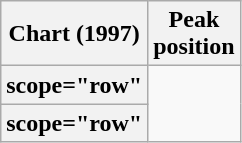<table class="wikitable plainrowheaders sortable">
<tr>
<th scope="col">Chart (1997)</th>
<th scope="col">Peak<br>position</th>
</tr>
<tr>
<th>scope="row" </th>
</tr>
<tr>
<th>scope="row" </th>
</tr>
</table>
